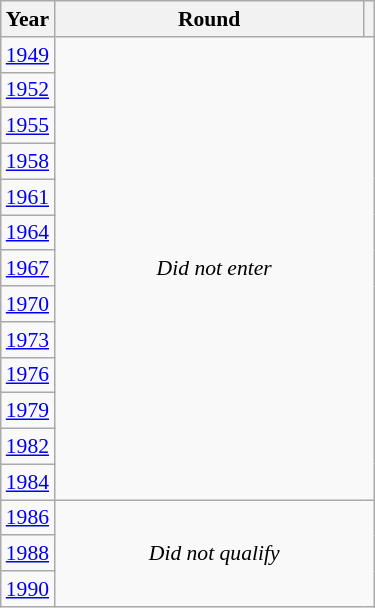<table class="wikitable" style="text-align: center; font-size:90%">
<tr>
<th>Year</th>
<th style="width:200px">Round</th>
<th></th>
</tr>
<tr>
<td><a href='#'>1949</a></td>
<td colspan="2" rowspan="13"><em>Did not enter</em></td>
</tr>
<tr>
<td><a href='#'>1952</a></td>
</tr>
<tr>
<td><a href='#'>1955</a></td>
</tr>
<tr>
<td><a href='#'>1958</a></td>
</tr>
<tr>
<td><a href='#'>1961</a></td>
</tr>
<tr>
<td><a href='#'>1964</a></td>
</tr>
<tr>
<td><a href='#'>1967</a></td>
</tr>
<tr>
<td><a href='#'>1970</a></td>
</tr>
<tr>
<td><a href='#'>1973</a></td>
</tr>
<tr>
<td><a href='#'>1976</a></td>
</tr>
<tr>
<td><a href='#'>1979</a></td>
</tr>
<tr>
<td><a href='#'>1982</a></td>
</tr>
<tr>
<td><a href='#'>1984</a></td>
</tr>
<tr>
<td><a href='#'>1986</a></td>
<td colspan="2" rowspan="3"><em>Did not qualify</em></td>
</tr>
<tr>
<td><a href='#'>1988</a></td>
</tr>
<tr>
<td><a href='#'>1990</a></td>
</tr>
</table>
